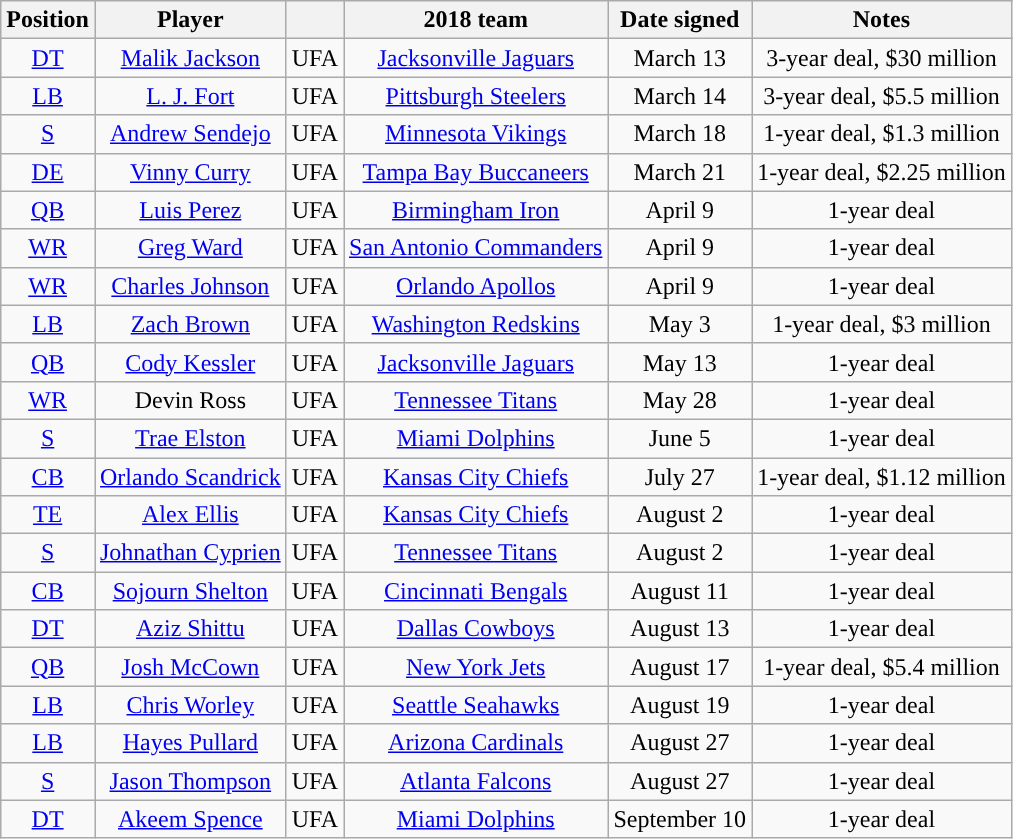<table class="wikitable" style="text-align:center">
<tr>
<th>Position</th>
<th>Player</th>
<th></th>
<th>2018 team</th>
<th>Date signed</th>
<th>Notes</th>
</tr>
<tr>
<td><a href='#'>DT</a></td>
<td><a href='#'>Malik Jackson</a></td>
<td>UFA</td>
<td><a href='#'>Jacksonville Jaguars</a></td>
<td>March 13</td>
<td>3-year deal, $30 million</td>
</tr>
<tr>
<td><a href='#'>LB</a></td>
<td><a href='#'>L. J. Fort</a></td>
<td>UFA</td>
<td><a href='#'>Pittsburgh Steelers</a></td>
<td>March 14</td>
<td>3-year deal, $5.5 million</td>
</tr>
<tr>
<td><a href='#'>S</a></td>
<td><a href='#'>Andrew Sendejo</a></td>
<td>UFA</td>
<td><a href='#'>Minnesota Vikings</a></td>
<td>March 18</td>
<td>1-year deal, $1.3 million</td>
</tr>
<tr>
<td><a href='#'>DE</a></td>
<td><a href='#'>Vinny Curry</a></td>
<td>UFA</td>
<td><a href='#'>Tampa Bay Buccaneers</a></td>
<td>March 21</td>
<td>1-year deal, $2.25 million</td>
</tr>
<tr>
<td><a href='#'>QB</a></td>
<td><a href='#'>Luis Perez</a></td>
<td>UFA</td>
<td><a href='#'>Birmingham Iron</a></td>
<td>April 9</td>
<td>1-year deal</td>
</tr>
<tr>
<td><a href='#'>WR</a></td>
<td><a href='#'>Greg Ward</a></td>
<td>UFA</td>
<td><a href='#'>San Antonio Commanders</a></td>
<td>April 9</td>
<td>1-year deal</td>
</tr>
<tr>
<td><a href='#'>WR</a></td>
<td><a href='#'>Charles Johnson</a></td>
<td>UFA</td>
<td><a href='#'>Orlando Apollos</a></td>
<td>April 9</td>
<td>1-year deal</td>
</tr>
<tr>
<td><a href='#'>LB</a></td>
<td><a href='#'>Zach Brown</a></td>
<td>UFA</td>
<td><a href='#'>Washington Redskins</a></td>
<td>May 3</td>
<td>1-year deal, $3 million</td>
</tr>
<tr>
<td><a href='#'>QB</a></td>
<td><a href='#'>Cody Kessler</a></td>
<td>UFA</td>
<td><a href='#'>Jacksonville Jaguars</a></td>
<td>May 13</td>
<td>1-year deal</td>
</tr>
<tr>
<td><a href='#'>WR</a></td>
<td>Devin Ross</td>
<td>UFA</td>
<td><a href='#'>Tennessee Titans</a></td>
<td>May 28</td>
<td>1-year deal</td>
</tr>
<tr>
<td><a href='#'>S</a></td>
<td><a href='#'>Trae Elston</a></td>
<td>UFA</td>
<td><a href='#'>Miami Dolphins</a></td>
<td>June 5</td>
<td>1-year deal</td>
</tr>
<tr>
<td><a href='#'>CB</a></td>
<td><a href='#'>Orlando Scandrick</a></td>
<td>UFA</td>
<td><a href='#'>Kansas City Chiefs</a></td>
<td>July 27</td>
<td>1-year deal, $1.12 million</td>
</tr>
<tr>
<td><a href='#'>TE</a></td>
<td><a href='#'>Alex Ellis</a></td>
<td>UFA</td>
<td><a href='#'>Kansas City Chiefs</a></td>
<td>August 2</td>
<td>1-year deal</td>
</tr>
<tr>
<td><a href='#'>S</a></td>
<td><a href='#'>Johnathan Cyprien</a></td>
<td>UFA</td>
<td><a href='#'>Tennessee Titans</a></td>
<td>August 2</td>
<td>1-year deal</td>
</tr>
<tr>
<td><a href='#'>CB</a></td>
<td><a href='#'>Sojourn Shelton</a></td>
<td>UFA</td>
<td><a href='#'>Cincinnati Bengals</a></td>
<td>August 11</td>
<td>1-year deal</td>
</tr>
<tr>
<td><a href='#'>DT</a></td>
<td><a href='#'>Aziz Shittu</a></td>
<td>UFA</td>
<td><a href='#'>Dallas Cowboys</a></td>
<td>August 13</td>
<td>1-year deal</td>
</tr>
<tr>
<td><a href='#'>QB</a></td>
<td><a href='#'>Josh McCown</a></td>
<td>UFA</td>
<td><a href='#'>New York Jets</a></td>
<td>August 17</td>
<td>1-year deal, $5.4 million</td>
</tr>
<tr>
<td><a href='#'>LB</a></td>
<td><a href='#'>Chris Worley</a></td>
<td>UFA</td>
<td><a href='#'>Seattle Seahawks</a></td>
<td>August 19</td>
<td>1-year deal</td>
</tr>
<tr>
<td><a href='#'>LB</a></td>
<td><a href='#'>Hayes Pullard</a></td>
<td>UFA</td>
<td><a href='#'>Arizona Cardinals</a></td>
<td>August 27</td>
<td>1-year deal</td>
</tr>
<tr>
<td><a href='#'>S</a></td>
<td><a href='#'>Jason Thompson</a></td>
<td>UFA</td>
<td><a href='#'>Atlanta Falcons</a></td>
<td>August 27</td>
<td>1-year deal</td>
</tr>
<tr>
<td><a href='#'>DT</a></td>
<td><a href='#'>Akeem Spence</a></td>
<td>UFA</td>
<td><a href='#'>Miami Dolphins</a></td>
<td>September 10</td>
<td>1-year deal</td>
</tr>
</table>
